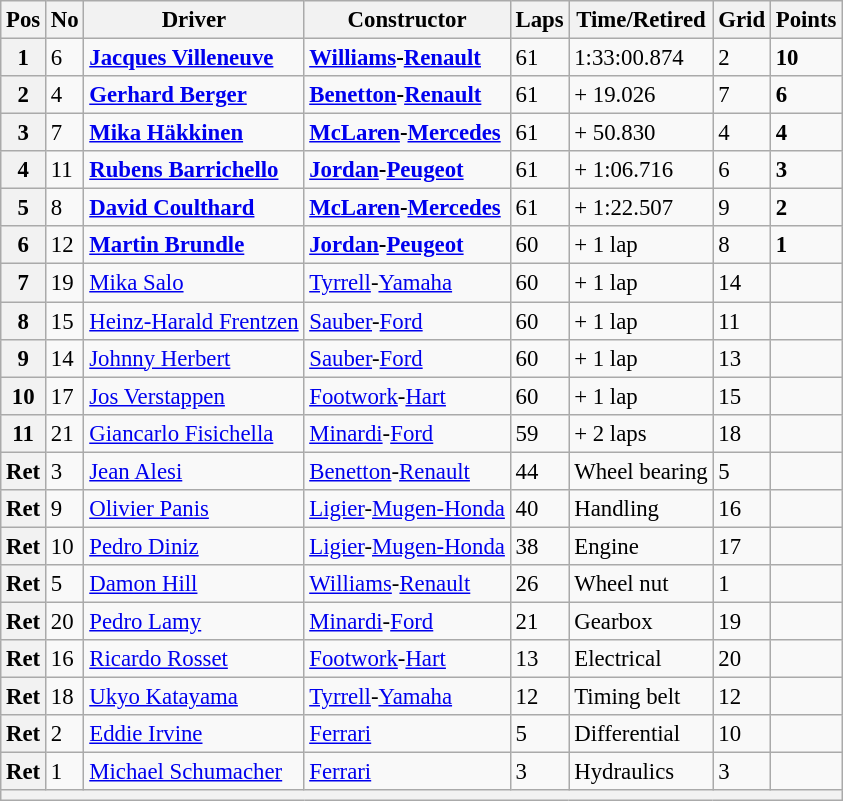<table class="wikitable" style="font-size: 95%;">
<tr>
<th>Pos</th>
<th>No</th>
<th>Driver</th>
<th>Constructor</th>
<th>Laps</th>
<th>Time/Retired</th>
<th>Grid</th>
<th>Points</th>
</tr>
<tr>
<th>1</th>
<td>6</td>
<td> <strong><a href='#'>Jacques Villeneuve</a></strong></td>
<td><strong><a href='#'>Williams</a>-<a href='#'>Renault</a></strong></td>
<td>61</td>
<td>1:33:00.874</td>
<td>2</td>
<td><strong>10</strong></td>
</tr>
<tr>
<th>2</th>
<td>4</td>
<td> <strong><a href='#'>Gerhard Berger</a></strong></td>
<td><strong><a href='#'>Benetton</a>-<a href='#'>Renault</a></strong></td>
<td>61</td>
<td>+ 19.026</td>
<td>7</td>
<td><strong>6</strong></td>
</tr>
<tr>
<th>3</th>
<td>7</td>
<td> <strong><a href='#'>Mika Häkkinen</a></strong></td>
<td><strong><a href='#'>McLaren</a>-<a href='#'>Mercedes</a></strong></td>
<td>61</td>
<td>+ 50.830</td>
<td>4</td>
<td><strong>4</strong></td>
</tr>
<tr>
<th>4</th>
<td>11</td>
<td> <strong><a href='#'>Rubens Barrichello</a></strong></td>
<td><strong><a href='#'>Jordan</a>-<a href='#'>Peugeot</a></strong></td>
<td>61</td>
<td>+ 1:06.716</td>
<td>6</td>
<td><strong>3</strong></td>
</tr>
<tr>
<th>5</th>
<td>8</td>
<td> <strong><a href='#'>David Coulthard</a></strong></td>
<td><strong><a href='#'>McLaren</a>-<a href='#'>Mercedes</a></strong></td>
<td>61</td>
<td>+ 1:22.507</td>
<td>9</td>
<td><strong>2</strong></td>
</tr>
<tr>
<th>6</th>
<td>12</td>
<td> <strong><a href='#'>Martin Brundle</a></strong></td>
<td><strong><a href='#'>Jordan</a>-<a href='#'>Peugeot</a></strong></td>
<td>60</td>
<td>+ 1 lap</td>
<td>8</td>
<td><strong>1</strong></td>
</tr>
<tr>
<th>7</th>
<td>19</td>
<td> <a href='#'>Mika Salo</a></td>
<td><a href='#'>Tyrrell</a>-<a href='#'>Yamaha</a></td>
<td>60</td>
<td>+ 1 lap</td>
<td>14</td>
<td> </td>
</tr>
<tr>
<th>8</th>
<td>15</td>
<td> <a href='#'>Heinz-Harald Frentzen</a></td>
<td><a href='#'>Sauber</a>-<a href='#'>Ford</a></td>
<td>60</td>
<td>+ 1 lap</td>
<td>11</td>
<td> </td>
</tr>
<tr>
<th>9</th>
<td>14</td>
<td> <a href='#'>Johnny Herbert</a></td>
<td><a href='#'>Sauber</a>-<a href='#'>Ford</a></td>
<td>60</td>
<td>+ 1 lap</td>
<td>13</td>
<td> </td>
</tr>
<tr>
<th>10</th>
<td>17</td>
<td> <a href='#'>Jos Verstappen</a></td>
<td><a href='#'>Footwork</a>-<a href='#'>Hart</a></td>
<td>60</td>
<td>+ 1 lap</td>
<td>15</td>
<td> </td>
</tr>
<tr>
<th>11</th>
<td>21</td>
<td> <a href='#'>Giancarlo Fisichella</a></td>
<td><a href='#'>Minardi</a>-<a href='#'>Ford</a></td>
<td>59</td>
<td>+ 2 laps</td>
<td>18</td>
<td> </td>
</tr>
<tr>
<th>Ret</th>
<td>3</td>
<td> <a href='#'>Jean Alesi</a></td>
<td><a href='#'>Benetton</a>-<a href='#'>Renault</a></td>
<td>44</td>
<td>Wheel bearing</td>
<td>5</td>
<td> </td>
</tr>
<tr>
<th>Ret</th>
<td>9</td>
<td> <a href='#'>Olivier Panis</a></td>
<td><a href='#'>Ligier</a>-<a href='#'>Mugen-Honda</a></td>
<td>40</td>
<td>Handling</td>
<td>16</td>
<td> </td>
</tr>
<tr>
<th>Ret</th>
<td>10</td>
<td> <a href='#'>Pedro Diniz</a></td>
<td><a href='#'>Ligier</a>-<a href='#'>Mugen-Honda</a></td>
<td>38</td>
<td>Engine</td>
<td>17</td>
<td> </td>
</tr>
<tr>
<th>Ret</th>
<td>5</td>
<td> <a href='#'>Damon Hill</a></td>
<td><a href='#'>Williams</a>-<a href='#'>Renault</a></td>
<td>26</td>
<td>Wheel nut</td>
<td>1</td>
<td> </td>
</tr>
<tr>
<th>Ret</th>
<td>20</td>
<td> <a href='#'>Pedro Lamy</a></td>
<td><a href='#'>Minardi</a>-<a href='#'>Ford</a></td>
<td>21</td>
<td>Gearbox</td>
<td>19</td>
<td> </td>
</tr>
<tr>
<th>Ret</th>
<td>16</td>
<td> <a href='#'>Ricardo Rosset</a></td>
<td><a href='#'>Footwork</a>-<a href='#'>Hart</a></td>
<td>13</td>
<td>Electrical</td>
<td>20</td>
<td> </td>
</tr>
<tr>
<th>Ret</th>
<td>18</td>
<td> <a href='#'>Ukyo Katayama</a></td>
<td><a href='#'>Tyrrell</a>-<a href='#'>Yamaha</a></td>
<td>12</td>
<td>Timing belt</td>
<td>12</td>
<td> </td>
</tr>
<tr>
<th>Ret</th>
<td>2</td>
<td> <a href='#'>Eddie Irvine</a></td>
<td><a href='#'>Ferrari</a></td>
<td>5</td>
<td>Differential</td>
<td>10</td>
<td> </td>
</tr>
<tr>
<th>Ret</th>
<td>1</td>
<td> <a href='#'>Michael Schumacher</a></td>
<td><a href='#'>Ferrari</a></td>
<td>3</td>
<td>Hydraulics</td>
<td>3</td>
<td> </td>
</tr>
<tr>
<th colspan="8"></th>
</tr>
</table>
